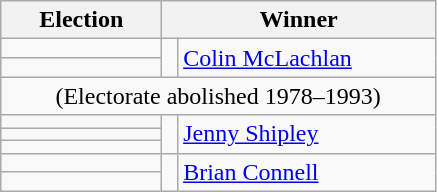<table class=wikitable>
<tr>
<th width=100>Election</th>
<th width=175 colspan=2>Winner</th>
</tr>
<tr>
<td></td>
<td rowspan=2 bgcolor=></td>
<td rowspan=2><a href='#'>Colin McLachlan</a></td>
</tr>
<tr>
<td></td>
</tr>
<tr>
<td colspan=3 align=center><span>(Electorate abolished 1978–1993)</span></td>
</tr>
<tr>
<td></td>
<td rowspan=3 bgcolor=></td>
<td rowspan=3><a href='#'>Jenny Shipley</a></td>
</tr>
<tr>
<td></td>
</tr>
<tr>
<td></td>
</tr>
<tr>
<td></td>
<td rowspan=2 bgcolor=></td>
<td rowspan=2><a href='#'>Brian Connell</a></td>
</tr>
<tr>
<td></td>
</tr>
</table>
